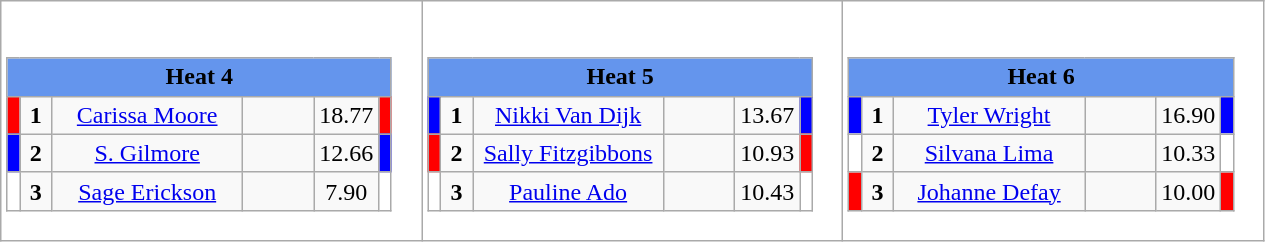<table class="wikitable" style="background:#fff;">
<tr>
<td><div><br><table class="wikitable">
<tr>
<td colspan="6"  style="text-align:center; background:#6495ed;"><strong>Heat 4</strong></td>
</tr>
<tr>
<td style="width:01px; background: #f00;"></td>
<td style="width:14px; text-align:center;"><strong>1</strong></td>
<td style="width:120px; text-align:center;"><a href='#'>Carissa Moore</a></td>
<td style="width:40px; text-align:center;"></td>
<td style="width:20px; text-align:center;">18.77</td>
<td style="width:01px; background: #f00;"></td>
</tr>
<tr>
<td style="width:01px; background: #00f;"></td>
<td style="width:14px; text-align:center;"><strong>2</strong></td>
<td style="width:120px; text-align:center;"><a href='#'>S. Gilmore</a></td>
<td style="width:40px; text-align:center;"></td>
<td style="width:20px; text-align:center;">12.66</td>
<td style="width:01px; background: #00f;"></td>
</tr>
<tr>
<td style="width:01px; background: #fff;"></td>
<td style="width:14px; text-align:center;"><strong>3</strong></td>
<td style="width:120px; text-align:center;"><a href='#'>Sage Erickson</a></td>
<td style="width:40px; text-align:center;"></td>
<td style="width:20px; text-align:center;">7.90</td>
<td style="width:01px; background: #fff;"></td>
</tr>
</table>
</div></td>
<td><div><br><table class="wikitable">
<tr>
<td colspan="6"  style="text-align:center; background:#6495ed;"><strong>Heat 5</strong></td>
</tr>
<tr>
<td style="width:01px; background: #00f;"></td>
<td style="width:14px; text-align:center;"><strong>1</strong></td>
<td style="width:120px; text-align:center;"><a href='#'>Nikki Van Dijk</a></td>
<td style="width:40px; text-align:center;"></td>
<td style="width:20px; text-align:center;">13.67</td>
<td style="width:01px; background: #00f;"></td>
</tr>
<tr>
<td style="width:01px; background: #f00;"></td>
<td style="width:14px; text-align:center;"><strong>2</strong></td>
<td style="width:120px; text-align:center;"><a href='#'>Sally Fitzgibbons</a></td>
<td style="width:40px; text-align:center;"></td>
<td style="width:20px; text-align:center;">10.93</td>
<td style="width:01px; background: #f00;"></td>
</tr>
<tr>
<td style="width:01px; background: #fff;"></td>
<td style="width:14px; text-align:center;"><strong>3</strong></td>
<td style="width:120px; text-align:center;"><a href='#'>Pauline Ado</a></td>
<td style="width:40px; text-align:center;"></td>
<td style="width:20px; text-align:center;">10.43</td>
<td style="width:01px; background: #fff;"></td>
</tr>
</table>
</div></td>
<td><div><br><table class="wikitable">
<tr>
<td colspan="6"  style="text-align:center; background:#6495ed;"><strong>Heat 6</strong></td>
</tr>
<tr>
<td style="width:01px; background: #00f;"></td>
<td style="width:14px; text-align:center;"><strong>1</strong></td>
<td style="width:120px; text-align:center;"><a href='#'>Tyler Wright</a></td>
<td style="width:40px; text-align:center;"></td>
<td style="width:20px; text-align:center;">16.90</td>
<td style="width:01px; background: #00f;"></td>
</tr>
<tr>
<td style="width:01px; background: #fff;"></td>
<td style="width:14px; text-align:center;"><strong>2</strong></td>
<td style="width:120px; text-align:center;"><a href='#'>Silvana Lima</a></td>
<td style="width:40px; text-align:center;"></td>
<td style="width:20px; text-align:center;">10.33</td>
<td style="width:01px; background: #fff;"></td>
</tr>
<tr>
<td style="width:01px; background: #f00;"></td>
<td style="width:14px; text-align:center;"><strong>3</strong></td>
<td style="width:120px; text-align:center;"><a href='#'>Johanne Defay</a></td>
<td style="width:40px; text-align:center;"></td>
<td style="width:20px; text-align:center;">10.00</td>
<td style="width:01px; background: #f00;"></td>
</tr>
</table>
</div></td>
</tr>
</table>
